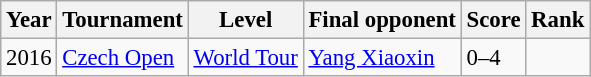<table class="sortable wikitable" style="font-size: 95%;">
<tr>
<th>Year</th>
<th>Tournament</th>
<th>Level</th>
<th>Final opponent</th>
<th>Score</th>
<th>Rank</th>
</tr>
<tr>
<td>2016</td>
<td><a href='#'>Czech Open</a></td>
<td><a href='#'>World Tour</a></td>
<td><a href='#'>Yang Xiaoxin</a></td>
<td>0–4</td>
<td></td>
</tr>
</table>
